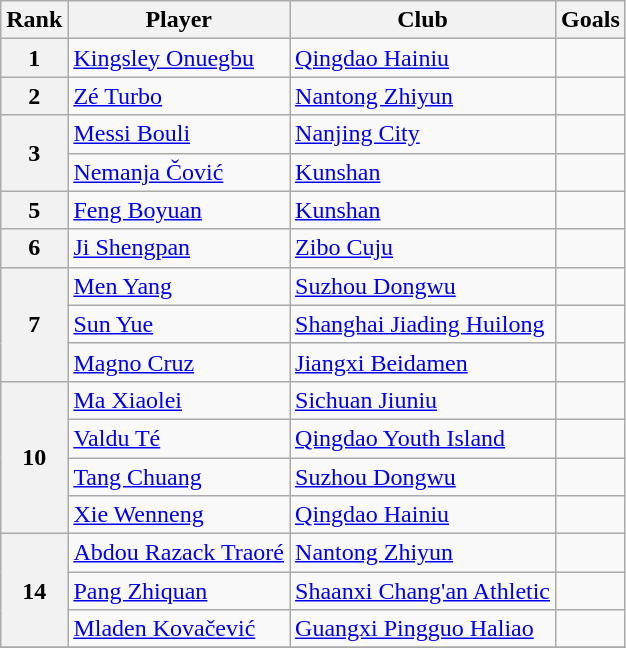<table class="wikitable">
<tr>
<th>Rank</th>
<th>Player</th>
<th>Club</th>
<th>Goals</th>
</tr>
<tr>
<th rowspan=1>1</th>
<td> <a href='#'>Kingsley Onuegbu</a></td>
<td><a href='#'>Qingdao Hainiu</a></td>
<td></td>
</tr>
<tr>
<th rowspan=1>2</th>
<td> <a href='#'>Zé Turbo</a></td>
<td><a href='#'>Nantong Zhiyun</a></td>
<td></td>
</tr>
<tr>
<th rowspan=2>3</th>
<td> <a href='#'>Messi Bouli</a></td>
<td><a href='#'>Nanjing City</a></td>
<td></td>
</tr>
<tr>
<td> <a href='#'>Nemanja Čović</a></td>
<td><a href='#'>Kunshan</a></td>
<td></td>
</tr>
<tr>
<th rowspan=1>5</th>
<td> <a href='#'>Feng Boyuan</a></td>
<td><a href='#'>Kunshan</a></td>
<td></td>
</tr>
<tr>
<th rowspan=1>6</th>
<td> <a href='#'>Ji Shengpan</a></td>
<td><a href='#'>Zibo Cuju</a></td>
<td></td>
</tr>
<tr>
<th rowspan=3>7</th>
<td> <a href='#'>Men Yang</a></td>
<td><a href='#'>Suzhou Dongwu</a></td>
<td></td>
</tr>
<tr>
<td> <a href='#'>Sun Yue</a></td>
<td><a href='#'>Shanghai Jiading Huilong</a></td>
<td></td>
</tr>
<tr>
<td> <a href='#'>Magno Cruz</a></td>
<td><a href='#'>Jiangxi Beidamen</a></td>
<td></td>
</tr>
<tr>
<th rowspan=4>10</th>
<td> <a href='#'>Ma Xiaolei</a></td>
<td><a href='#'>Sichuan Jiuniu</a></td>
<td></td>
</tr>
<tr>
<td> <a href='#'>Valdu Té</a></td>
<td><a href='#'>Qingdao Youth Island</a></td>
<td></td>
</tr>
<tr>
<td> <a href='#'>Tang Chuang</a></td>
<td><a href='#'>Suzhou Dongwu</a></td>
<td></td>
</tr>
<tr>
<td> <a href='#'>Xie Wenneng</a></td>
<td><a href='#'>Qingdao Hainiu</a></td>
<td></td>
</tr>
<tr>
<th rowspan=3>14</th>
<td> <a href='#'>Abdou Razack Traoré</a></td>
<td><a href='#'>Nantong Zhiyun</a></td>
<td></td>
</tr>
<tr>
<td> <a href='#'>Pang Zhiquan</a></td>
<td><a href='#'>Shaanxi Chang'an Athletic</a></td>
<td></td>
</tr>
<tr>
<td> <a href='#'>Mladen Kovačević</a></td>
<td><a href='#'>Guangxi Pingguo Haliao</a></td>
<td></td>
</tr>
<tr>
</tr>
</table>
